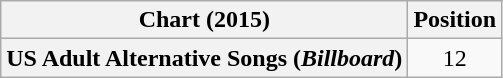<table class="wikitable plainrowheaders" style="text-align:center">
<tr>
<th scope="col">Chart (2015)</th>
<th scope="col">Position</th>
</tr>
<tr>
<th scope="row">US Adult Alternative Songs (<em>Billboard</em>)</th>
<td>12</td>
</tr>
</table>
